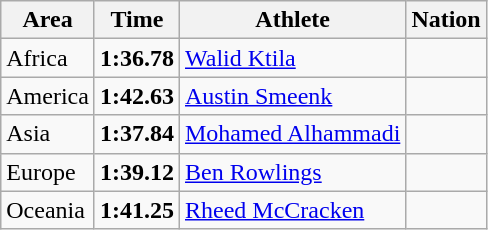<table class="wikitable">
<tr>
<th>Area</th>
<th>Time</th>
<th>Athlete</th>
<th>Nation</th>
</tr>
<tr>
<td>Africa</td>
<td><strong>1:36.78</strong> </td>
<td><a href='#'>Walid Ktila</a></td>
<td></td>
</tr>
<tr>
<td>America</td>
<td><strong>1:42.63</strong></td>
<td><a href='#'>Austin Smeenk</a></td>
<td></td>
</tr>
<tr>
<td>Asia</td>
<td><strong>1:37.84</strong></td>
<td><a href='#'>Mohamed Alhammadi</a></td>
<td></td>
</tr>
<tr>
<td>Europe</td>
<td><strong>1:39.12</strong></td>
<td><a href='#'>Ben Rowlings</a></td>
<td></td>
</tr>
<tr>
<td>Oceania</td>
<td><strong>1:41.25</strong></td>
<td><a href='#'>Rheed McCracken</a></td>
<td></td>
</tr>
</table>
